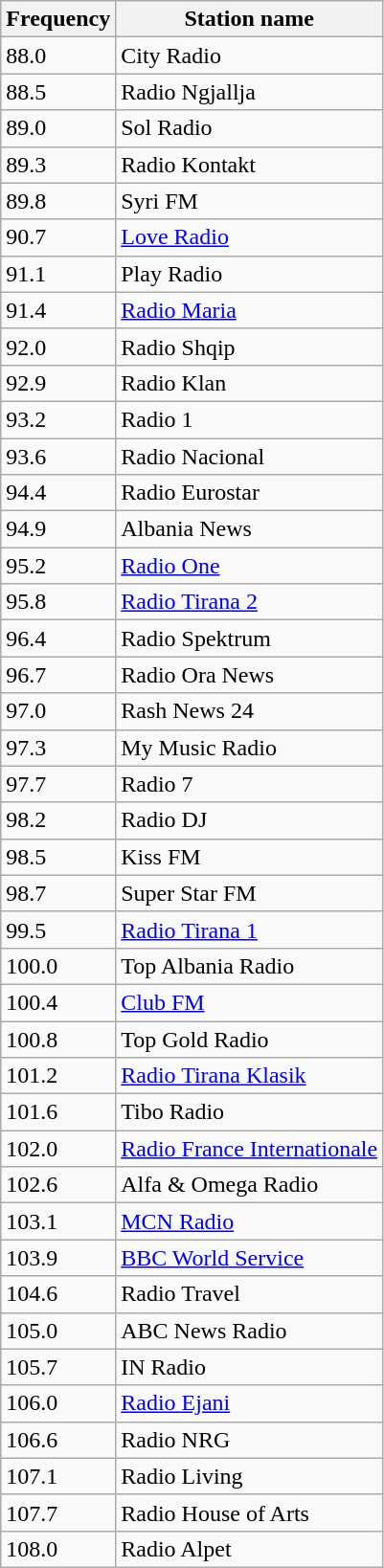<table class="wikitable">
<tr>
<th>Frequency</th>
<th>Station name</th>
</tr>
<tr>
<td>88.0</td>
<td>City Radio</td>
</tr>
<tr>
<td>88.5</td>
<td>Radio Ngjallja</td>
</tr>
<tr>
<td>89.0</td>
<td>Sol Radio</td>
</tr>
<tr>
<td>89.3</td>
<td>Radio Kontakt</td>
</tr>
<tr>
<td>89.8</td>
<td>Syri FM</td>
</tr>
<tr>
<td>90.7</td>
<td><a href='#'>Love Radio</a></td>
</tr>
<tr>
<td>91.1</td>
<td>Play Radio</td>
</tr>
<tr>
<td>91.4</td>
<td><a href='#'>Radio Maria</a></td>
</tr>
<tr>
<td>92.0</td>
<td>Radio Shqip</td>
</tr>
<tr>
<td>92.9</td>
<td>Radio Klan</td>
</tr>
<tr>
<td>93.2</td>
<td>Radio 1</td>
</tr>
<tr>
<td>93.6</td>
<td>Radio Nacional</td>
</tr>
<tr>
<td>94.4</td>
<td>Radio Eurostar</td>
</tr>
<tr>
<td>94.9</td>
<td>Albania News</td>
</tr>
<tr>
<td>95.2</td>
<td><a href='#'>Radio One</a></td>
</tr>
<tr>
<td>95.8</td>
<td><a href='#'>Radio Tirana 2</a></td>
</tr>
<tr>
<td>96.4</td>
<td>Radio Spektrum</td>
</tr>
<tr>
<td>96.7</td>
<td>Radio Ora News</td>
</tr>
<tr>
<td>97.0</td>
<td>Rash News 24</td>
</tr>
<tr>
<td>97.3</td>
<td>My Music Radio</td>
</tr>
<tr>
<td>97.7</td>
<td>Radio 7</td>
</tr>
<tr>
<td>98.2</td>
<td>Radio DJ</td>
</tr>
<tr>
<td>98.5</td>
<td>Kiss FM</td>
</tr>
<tr>
<td>98.7</td>
<td>Super Star FM</td>
</tr>
<tr>
<td>99.5</td>
<td><a href='#'>Radio Tirana 1</a></td>
</tr>
<tr>
<td>100.0</td>
<td>Top Albania Radio</td>
</tr>
<tr>
<td>100.4</td>
<td><a href='#'>Club FM</a></td>
</tr>
<tr>
<td>100.8</td>
<td>Top Gold Radio</td>
</tr>
<tr>
<td>101.2</td>
<td><a href='#'>Radio Tirana Klasik</a></td>
</tr>
<tr>
<td>101.6</td>
<td>Tibo Radio</td>
</tr>
<tr>
<td>102.0</td>
<td><a href='#'>Radio France Internationale</a></td>
</tr>
<tr>
<td>102.6</td>
<td>Alfa & Omega Radio</td>
</tr>
<tr>
<td>103.1</td>
<td><a href='#'>MCN Radio</a></td>
</tr>
<tr>
<td>103.9</td>
<td><a href='#'>BBC World Service</a></td>
</tr>
<tr>
<td>104.6</td>
<td>Radio Travel</td>
</tr>
<tr>
<td>105.0</td>
<td>ABC News Radio</td>
</tr>
<tr>
<td>105.7</td>
<td>IN Radio</td>
</tr>
<tr>
<td>106.0</td>
<td><a href='#'>Radio Ejani</a></td>
</tr>
<tr>
<td>106.6</td>
<td>Radio NRG</td>
</tr>
<tr>
<td>107.1</td>
<td>Radio Living</td>
</tr>
<tr>
<td>107.7</td>
<td>Radio House of Arts</td>
</tr>
<tr>
<td>108.0</td>
<td>Radio Alpet</td>
</tr>
</table>
